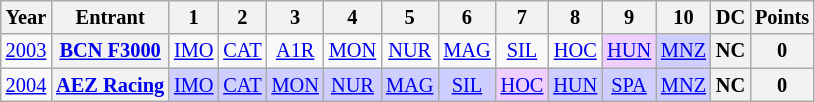<table class="wikitable" style="text-align:center; font-size:85%">
<tr>
<th>Year</th>
<th>Entrant</th>
<th>1</th>
<th>2</th>
<th>3</th>
<th>4</th>
<th>5</th>
<th>6</th>
<th>7</th>
<th>8</th>
<th>9</th>
<th>10</th>
<th>DC</th>
<th>Points</th>
</tr>
<tr>
<td><a href='#'>2003</a></td>
<th nowrap><a href='#'>BCN F3000</a></th>
<td><a href='#'>IMO</a></td>
<td><a href='#'>CAT</a></td>
<td><a href='#'>A1R</a></td>
<td><a href='#'>MON</a></td>
<td><a href='#'>NUR</a></td>
<td><a href='#'>MAG</a></td>
<td><a href='#'>SIL</a></td>
<td><a href='#'>HOC</a></td>
<td style="background:#EFCFFF;"><a href='#'>HUN</a><br></td>
<td style="background:#CFCFFF;"><a href='#'>MNZ</a><br></td>
<th>NC</th>
<th>0</th>
</tr>
<tr>
<td><a href='#'>2004</a></td>
<th nowrap><a href='#'>AEZ Racing</a></th>
<td style="background:#CFCFFF;"><a href='#'>IMO</a><br></td>
<td style="background:#CFCFFF;"><a href='#'>CAT</a><br></td>
<td style="background:#CFCFFF;"><a href='#'>MON</a><br></td>
<td style="background:#CFCFFF;"><a href='#'>NUR</a><br></td>
<td style="background:#CFCFFF;"><a href='#'>MAG</a><br></td>
<td style="background:#CFCFFF;"><a href='#'>SIL</a><br></td>
<td style="background:#EFCFFF;"><a href='#'>HOC</a><br></td>
<td style="background:#CFCFFF;"><a href='#'>HUN</a><br></td>
<td style="background:#CFCFFF;"><a href='#'>SPA</a><br></td>
<td style="background:#CFCFFF;"><a href='#'>MNZ</a><br></td>
<th>NC</th>
<th>0</th>
</tr>
</table>
